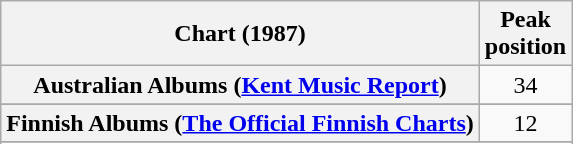<table class="wikitable sortable plainrowheaders">
<tr>
<th>Chart (1987)</th>
<th>Peak<br>position</th>
</tr>
<tr>
<th scope="row">Australian Albums (<a href='#'>Kent Music Report</a>)</th>
<td align="center">34</td>
</tr>
<tr>
</tr>
<tr>
</tr>
<tr>
<th scope="row">Finnish Albums (<a href='#'>The Official Finnish Charts</a>)</th>
<td align="center">12</td>
</tr>
<tr>
</tr>
<tr>
</tr>
<tr>
</tr>
<tr>
</tr>
<tr>
</tr>
</table>
